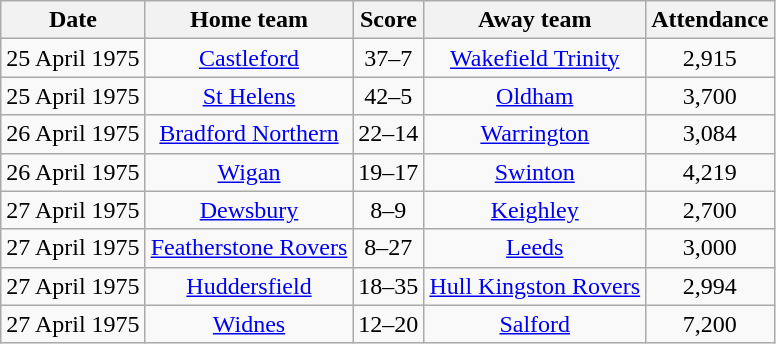<table class="wikitable" style="text-align: center">
<tr>
<th>Date</th>
<th>Home team</th>
<th>Score</th>
<th>Away team</th>
<th>Attendance</th>
</tr>
<tr>
<td>25 April 1975</td>
<td><a href='#'>Castleford</a></td>
<td>37–7</td>
<td><a href='#'>Wakefield Trinity</a></td>
<td>2,915</td>
</tr>
<tr>
<td>25 April 1975</td>
<td><a href='#'>St Helens</a></td>
<td>42–5</td>
<td><a href='#'>Oldham</a></td>
<td>3,700</td>
</tr>
<tr>
<td>26 April 1975</td>
<td><a href='#'>Bradford Northern</a></td>
<td>22–14</td>
<td><a href='#'>Warrington</a></td>
<td>3,084</td>
</tr>
<tr>
<td>26 April 1975</td>
<td><a href='#'>Wigan</a></td>
<td>19–17</td>
<td><a href='#'>Swinton</a></td>
<td>4,219</td>
</tr>
<tr>
<td>27 April 1975</td>
<td><a href='#'>Dewsbury</a></td>
<td>8–9</td>
<td><a href='#'>Keighley</a></td>
<td>2,700</td>
</tr>
<tr>
<td>27 April 1975</td>
<td><a href='#'>Featherstone Rovers</a></td>
<td>8–27</td>
<td><a href='#'>Leeds</a></td>
<td>3,000</td>
</tr>
<tr>
<td>27 April 1975</td>
<td><a href='#'>Huddersfield</a></td>
<td>18–35</td>
<td><a href='#'>Hull Kingston Rovers</a></td>
<td>2,994</td>
</tr>
<tr>
<td>27 April 1975</td>
<td><a href='#'>Widnes</a></td>
<td>12–20</td>
<td><a href='#'>Salford</a></td>
<td>7,200</td>
</tr>
</table>
